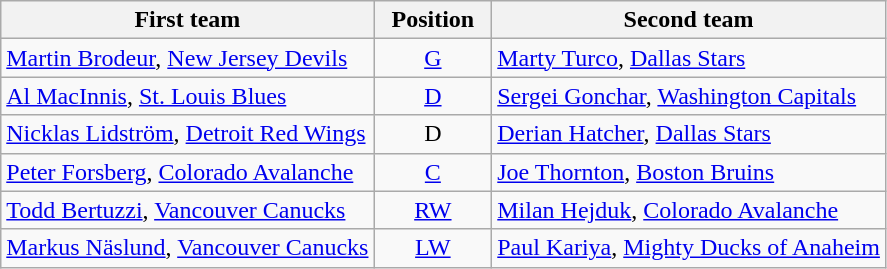<table class="wikitable">
<tr>
<th>First team</th>
<th>  Position  </th>
<th>Second team</th>
</tr>
<tr>
<td><a href='#'>Martin Brodeur</a>, <a href='#'>New Jersey Devils</a></td>
<td align=center><a href='#'>G</a></td>
<td><a href='#'>Marty Turco</a>, <a href='#'>Dallas Stars</a></td>
</tr>
<tr>
<td><a href='#'>Al MacInnis</a>, <a href='#'>St. Louis Blues</a></td>
<td align=center><a href='#'>D</a></td>
<td><a href='#'>Sergei Gonchar</a>, <a href='#'>Washington Capitals</a></td>
</tr>
<tr>
<td><a href='#'>Nicklas Lidström</a>, <a href='#'>Detroit Red Wings</a></td>
<td align=center>D</td>
<td><a href='#'>Derian Hatcher</a>, <a href='#'>Dallas Stars</a></td>
</tr>
<tr>
<td><a href='#'>Peter Forsberg</a>, <a href='#'>Colorado Avalanche</a></td>
<td align=center><a href='#'>C</a></td>
<td><a href='#'>Joe Thornton</a>, <a href='#'>Boston Bruins</a></td>
</tr>
<tr>
<td><a href='#'>Todd Bertuzzi</a>, <a href='#'>Vancouver Canucks</a></td>
<td align=center><a href='#'>RW</a></td>
<td><a href='#'>Milan Hejduk</a>, <a href='#'>Colorado Avalanche</a></td>
</tr>
<tr>
<td><a href='#'>Markus Näslund</a>, <a href='#'>Vancouver Canucks</a></td>
<td align=center><a href='#'>LW</a></td>
<td><a href='#'>Paul Kariya</a>, <a href='#'>Mighty Ducks of Anaheim</a></td>
</tr>
</table>
